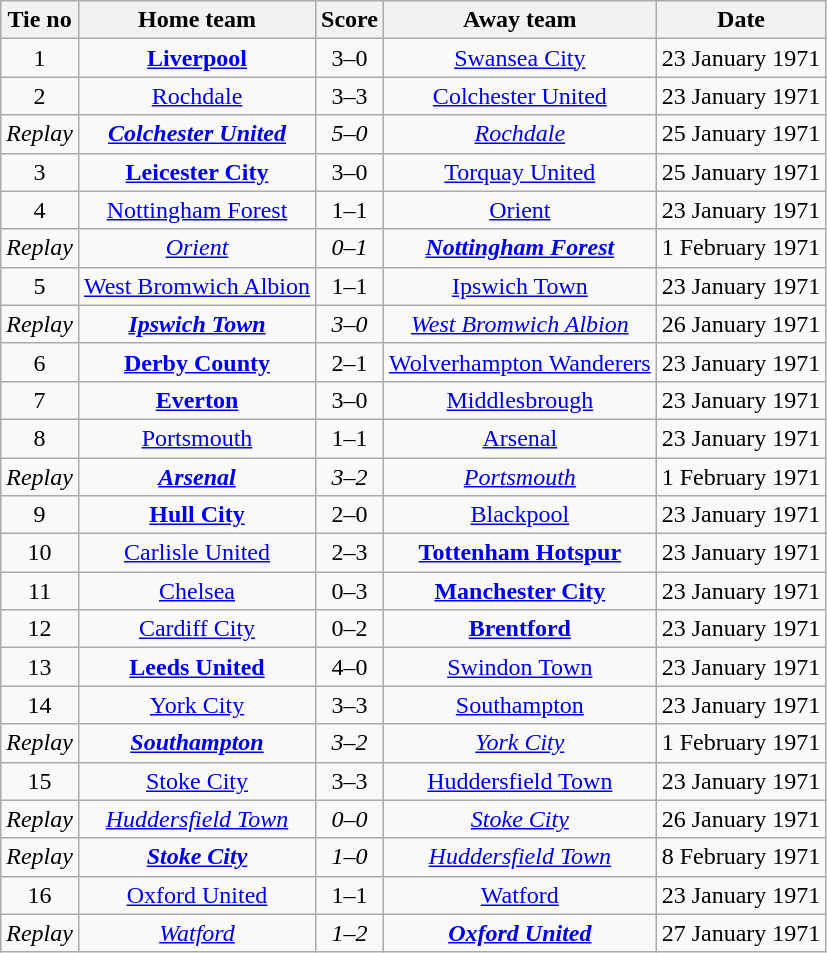<table class="wikitable" style="text-align: center">
<tr>
<th>Tie no</th>
<th>Home team</th>
<th>Score</th>
<th>Away team</th>
<th>Date</th>
</tr>
<tr>
<td>1</td>
<td><strong><a href='#'>Liverpool</a></strong></td>
<td>3–0</td>
<td><a href='#'>Swansea City</a></td>
<td>23 January 1971</td>
</tr>
<tr>
<td>2</td>
<td><a href='#'>Rochdale</a></td>
<td>3–3</td>
<td><a href='#'>Colchester United</a></td>
<td>23 January 1971</td>
</tr>
<tr>
<td><em>Replay</em></td>
<td><strong><em><a href='#'>Colchester United</a></em></strong></td>
<td><em>5–0</em></td>
<td><em><a href='#'>Rochdale</a></em></td>
<td>25 January 1971</td>
</tr>
<tr>
<td>3</td>
<td><strong><a href='#'>Leicester City</a></strong></td>
<td>3–0</td>
<td><a href='#'>Torquay United</a></td>
<td>25 January 1971</td>
</tr>
<tr>
<td>4</td>
<td><a href='#'>Nottingham Forest</a></td>
<td>1–1</td>
<td><a href='#'>Orient</a></td>
<td>23 January 1971</td>
</tr>
<tr>
<td><em>Replay</em></td>
<td><em><a href='#'>Orient</a></em></td>
<td><em>0–1</em></td>
<td><strong><em><a href='#'>Nottingham Forest</a></em></strong></td>
<td>1 February 1971</td>
</tr>
<tr>
<td>5</td>
<td><a href='#'>West Bromwich Albion</a></td>
<td>1–1</td>
<td><a href='#'>Ipswich Town</a></td>
<td>23 January 1971</td>
</tr>
<tr>
<td><em>Replay</em></td>
<td><strong><em><a href='#'>Ipswich Town</a></em></strong></td>
<td><em>3–0</em></td>
<td><em><a href='#'>West Bromwich Albion</a></em></td>
<td>26 January 1971</td>
</tr>
<tr>
<td>6</td>
<td><strong><a href='#'>Derby County</a></strong></td>
<td>2–1</td>
<td><a href='#'>Wolverhampton Wanderers</a></td>
<td>23 January 1971</td>
</tr>
<tr>
<td>7</td>
<td><strong><a href='#'>Everton</a></strong></td>
<td>3–0</td>
<td><a href='#'>Middlesbrough</a></td>
<td>23 January 1971</td>
</tr>
<tr>
<td>8</td>
<td><a href='#'>Portsmouth</a></td>
<td>1–1</td>
<td><a href='#'>Arsenal</a></td>
<td>23 January 1971</td>
</tr>
<tr>
<td><em>Replay</em></td>
<td><strong><em><a href='#'>Arsenal</a></em></strong></td>
<td><em>3–2</em></td>
<td><em><a href='#'>Portsmouth</a></em></td>
<td>1 February 1971</td>
</tr>
<tr>
<td>9</td>
<td><strong><a href='#'>Hull City</a></strong></td>
<td>2–0</td>
<td><a href='#'>Blackpool</a></td>
<td>23 January 1971</td>
</tr>
<tr>
<td>10</td>
<td><a href='#'>Carlisle United</a></td>
<td>2–3</td>
<td><strong><a href='#'>Tottenham Hotspur</a></strong></td>
<td>23 January 1971</td>
</tr>
<tr>
<td>11</td>
<td><a href='#'>Chelsea</a></td>
<td>0–3</td>
<td><strong><a href='#'>Manchester City</a></strong></td>
<td>23 January 1971</td>
</tr>
<tr>
<td>12</td>
<td><a href='#'>Cardiff City</a></td>
<td>0–2</td>
<td><strong><a href='#'>Brentford</a></strong></td>
<td>23 January 1971</td>
</tr>
<tr>
<td>13</td>
<td><strong><a href='#'>Leeds United</a></strong></td>
<td>4–0</td>
<td><a href='#'>Swindon Town</a></td>
<td>23 January 1971</td>
</tr>
<tr>
<td>14</td>
<td><a href='#'>York City</a></td>
<td>3–3</td>
<td><a href='#'>Southampton</a></td>
<td>23 January 1971</td>
</tr>
<tr>
<td><em>Replay</em></td>
<td><strong><em><a href='#'>Southampton</a></em></strong></td>
<td><em>3–2</em></td>
<td><em><a href='#'>York City</a></em></td>
<td>1 February 1971</td>
</tr>
<tr>
<td>15</td>
<td><a href='#'>Stoke City</a></td>
<td>3–3</td>
<td><a href='#'>Huddersfield Town</a></td>
<td>23 January 1971</td>
</tr>
<tr>
<td><em>Replay</em></td>
<td><em><a href='#'>Huddersfield Town</a></em></td>
<td><em>0–0</em></td>
<td><em><a href='#'>Stoke City</a></em></td>
<td>26 January 1971</td>
</tr>
<tr>
<td><em>Replay</em></td>
<td><strong><em><a href='#'>Stoke City</a></em></strong></td>
<td><em>1–0</em></td>
<td><em><a href='#'>Huddersfield Town</a></em></td>
<td>8 February 1971</td>
</tr>
<tr>
<td>16</td>
<td><a href='#'>Oxford United</a></td>
<td>1–1</td>
<td><a href='#'>Watford</a></td>
<td>23 January 1971</td>
</tr>
<tr>
<td><em>Replay</em></td>
<td><em><a href='#'>Watford</a></em></td>
<td><em>1–2</em></td>
<td><strong><em><a href='#'>Oxford United</a></em></strong></td>
<td>27 January 1971</td>
</tr>
</table>
